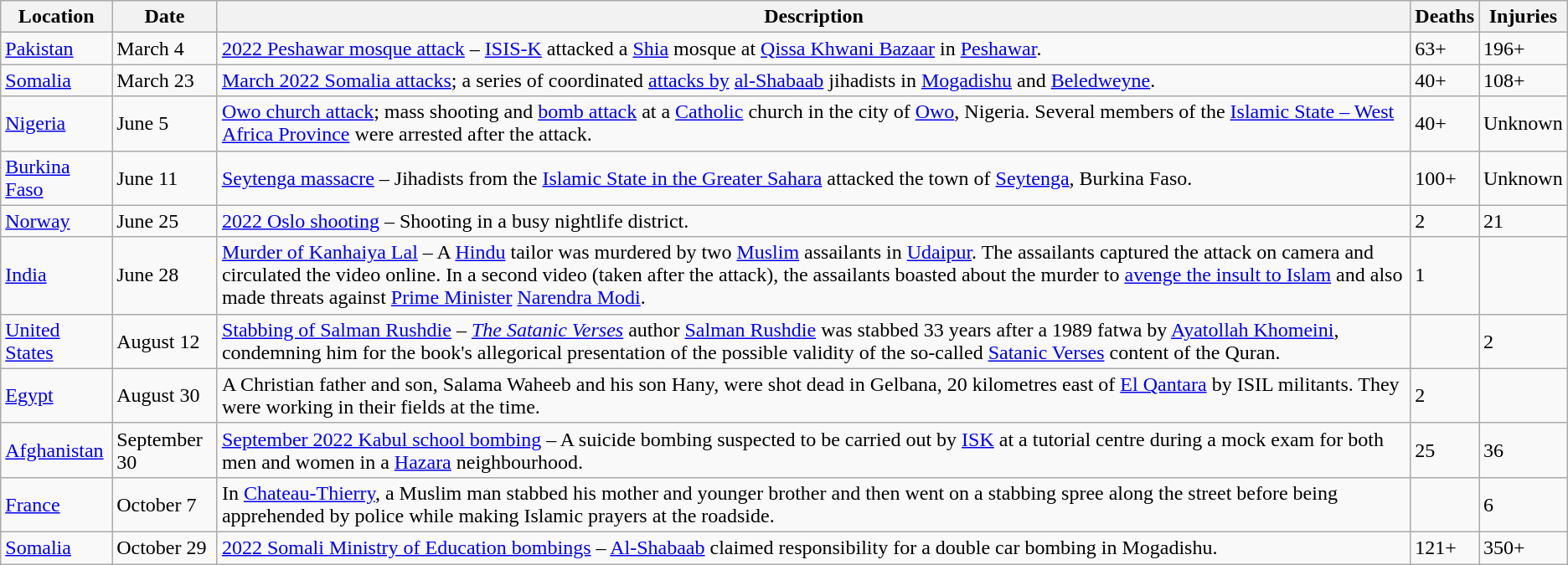<table class="wikitable sortable">
<tr>
<th scope="col">Location</th>
<th scope="col" data-sort-type="date">Date</th>
<th scope="col" class="unsortable">Description</th>
<th scope="col" data-sort-type="number">Deaths</th>
<th scope="col" data-sort-type="number">Injuries</th>
</tr>
<tr>
<td><a href='#'>Pakistan</a></td>
<td>March 4</td>
<td><a href='#'>2022 Peshawar mosque attack</a> – <a href='#'>ISIS-K</a> attacked a <a href='#'>Shia</a> mosque at <a href='#'>Qissa Khwani Bazaar</a> in <a href='#'>Peshawar</a>.</td>
<td>63+</td>
<td>196+</td>
</tr>
<tr>
<td><a href='#'>Somalia</a></td>
<td>March 23</td>
<td><a href='#'>March 2022 Somalia attacks</a>; a series of coordinated <a href='#'>attacks by</a> <a href='#'>al-Shabaab</a> jihadists in <a href='#'>Mogadishu</a> and <a href='#'>Beledweyne</a>.</td>
<td>40+</td>
<td>108+</td>
</tr>
<tr>
<td><a href='#'>Nigeria</a></td>
<td>June 5</td>
<td><a href='#'>Owo church attack</a>; mass shooting and <a href='#'>bomb attack</a> at a <a href='#'>Catholic</a> church in the city of <a href='#'>Owo</a>, Nigeria. Several members of the <a href='#'>Islamic State – West Africa Province</a> were arrested after the attack.</td>
<td>40+</td>
<td>Unknown</td>
</tr>
<tr>
<td><a href='#'>Burkina Faso</a></td>
<td>June 11</td>
<td><a href='#'>Seytenga massacre</a> – Jihadists from the <a href='#'>Islamic State in the Greater Sahara</a> attacked the town of <a href='#'>Seytenga</a>, Burkina Faso.</td>
<td>100+</td>
<td>Unknown</td>
</tr>
<tr>
<td><a href='#'>Norway</a></td>
<td>June 25</td>
<td><a href='#'>2022 Oslo shooting</a> – Shooting in a busy nightlife district.</td>
<td>2</td>
<td>21</td>
</tr>
<tr>
<td><a href='#'>India</a></td>
<td>June 28</td>
<td><a href='#'>Murder of Kanhaiya Lal</a> –  A <a href='#'>Hindu</a> tailor was murdered by two <a href='#'>Muslim</a> assailants in <a href='#'>Udaipur</a>. The assailants captured the attack on camera and circulated the video online. In a second video (taken after the attack), the assailants boasted about the murder to <a href='#'>avenge the insult to Islam</a> and also made threats against <a href='#'>Prime Minister</a> <a href='#'>Narendra Modi</a>.</td>
<td>1</td>
<td></td>
</tr>
<tr>
<td><a href='#'>United States</a></td>
<td>August 12</td>
<td><a href='#'>Stabbing of Salman Rushdie</a> – <em><a href='#'>The Satanic Verses</a></em> author <a href='#'>Salman Rushdie</a> was stabbed 33 years after a 1989 fatwa by <a href='#'>Ayatollah Khomeini</a>, condemning him for the book's allegorical presentation of the possible validity of the so-called <a href='#'>Satanic Verses</a> content of the Quran.</td>
<td></td>
<td>2</td>
</tr>
<tr>
<td><a href='#'>Egypt</a></td>
<td>August 30</td>
<td>A Christian father and son, Salama Waheeb and his son Hany, were shot dead in Gelbana, 20 kilometres east of <a href='#'>El Qantara</a> by ISIL militants. They were working in their fields at the time.</td>
<td>2</td>
<td></td>
</tr>
<tr>
<td><a href='#'>Afghanistan</a></td>
<td>September 30</td>
<td><a href='#'>September 2022 Kabul school bombing</a> – A suicide bombing suspected to be carried out by <a href='#'>ISK</a> at a tutorial centre during a mock exam for both men and women in a <a href='#'>Hazara</a> neighbourhood.</td>
<td>25</td>
<td>36</td>
</tr>
<tr>
<td><a href='#'>France</a></td>
<td>October 7</td>
<td>In <a href='#'>Chateau-Thierry</a>, a Muslim man stabbed his mother and younger brother and then went on a stabbing spree along the street before being apprehended by police while making Islamic prayers at the roadside.</td>
<td></td>
<td>6</td>
</tr>
<tr>
<td><a href='#'>Somalia</a></td>
<td>October 29</td>
<td><a href='#'>2022 Somali Ministry of Education bombings</a> – <a href='#'>Al-Shabaab</a> claimed responsibility for a double car bombing in Mogadishu.</td>
<td>121+</td>
<td>350+</td>
</tr>
</table>
